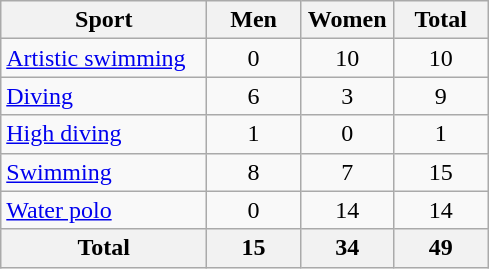<table class="wikitable sortable" style="text-align:center;">
<tr>
<th width=130>Sport</th>
<th width=55>Men</th>
<th width=55>Women</th>
<th width=55>Total</th>
</tr>
<tr>
<td align=left><a href='#'>Artistic swimming</a></td>
<td>0</td>
<td>10</td>
<td>10</td>
</tr>
<tr>
<td align=left><a href='#'>Diving</a></td>
<td>6</td>
<td>3</td>
<td>9</td>
</tr>
<tr>
<td align=left><a href='#'>High diving</a></td>
<td>1</td>
<td>0</td>
<td>1</td>
</tr>
<tr>
<td align=left><a href='#'>Swimming</a></td>
<td>8</td>
<td>7</td>
<td>15</td>
</tr>
<tr>
<td align=left><a href='#'>Water polo</a></td>
<td>0</td>
<td>14</td>
<td>14</td>
</tr>
<tr>
<th>Total</th>
<th>15</th>
<th>34</th>
<th><strong>49</strong></th>
</tr>
</table>
